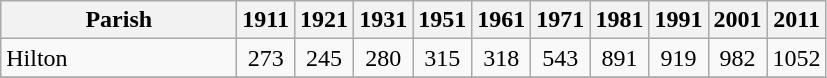<table class="wikitable" style="text-align:center;">
<tr>
<th width="150">Parish<br></th>
<th width="30">1911<br></th>
<th width="30">1921<br></th>
<th width="30">1931<br></th>
<th width="30">1951<br></th>
<th width="30">1961<br></th>
<th width="30">1971<br></th>
<th width="30">1981<br></th>
<th width="30">1991<br></th>
<th width="30">2001<br></th>
<th width="30">2011 <br></th>
</tr>
<tr>
<td align=left>Hilton</td>
<td align="center">273</td>
<td align="center">245</td>
<td align="center">280</td>
<td align="center">315</td>
<td align="center">318</td>
<td align="center">543</td>
<td align="center">891</td>
<td align="center">919</td>
<td align="center">982</td>
<td align="center">1052</td>
</tr>
<tr>
</tr>
</table>
